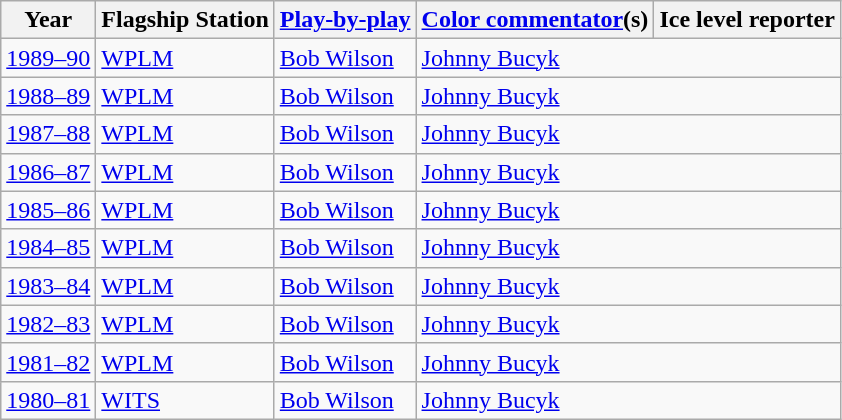<table class="wikitable">
<tr>
<th>Year</th>
<th>Flagship Station</th>
<th><a href='#'>Play-by-play</a></th>
<th><a href='#'>Color commentator</a>(s)</th>
<th>Ice level reporter</th>
</tr>
<tr>
<td><a href='#'>1989–90</a></td>
<td><a href='#'>WPLM</a></td>
<td><a href='#'>Bob Wilson</a></td>
<td colspan="2"><a href='#'>Johnny Bucyk</a></td>
</tr>
<tr>
<td><a href='#'>1988–89</a></td>
<td><a href='#'>WPLM</a></td>
<td><a href='#'>Bob Wilson</a></td>
<td colspan="2"><a href='#'>Johnny Bucyk</a></td>
</tr>
<tr>
<td><a href='#'>1987–88</a></td>
<td><a href='#'>WPLM</a></td>
<td><a href='#'>Bob Wilson</a></td>
<td colspan="2"><a href='#'>Johnny Bucyk</a></td>
</tr>
<tr>
<td><a href='#'>1986–87</a></td>
<td><a href='#'>WPLM</a></td>
<td><a href='#'>Bob Wilson</a></td>
<td colspan="2"><a href='#'>Johnny Bucyk</a></td>
</tr>
<tr>
<td><a href='#'>1985–86</a></td>
<td><a href='#'>WPLM</a></td>
<td><a href='#'>Bob Wilson</a></td>
<td colspan="2"><a href='#'>Johnny Bucyk</a></td>
</tr>
<tr>
<td><a href='#'>1984–85</a></td>
<td><a href='#'>WPLM</a></td>
<td><a href='#'>Bob Wilson</a></td>
<td colspan="2"><a href='#'>Johnny Bucyk</a></td>
</tr>
<tr>
<td><a href='#'>1983–84</a></td>
<td><a href='#'>WPLM</a></td>
<td><a href='#'>Bob Wilson</a></td>
<td colspan="2"><a href='#'>Johnny Bucyk</a></td>
</tr>
<tr>
<td><a href='#'>1982–83</a></td>
<td><a href='#'>WPLM</a></td>
<td><a href='#'>Bob Wilson</a></td>
<td colspan="2"><a href='#'>Johnny Bucyk</a></td>
</tr>
<tr>
<td><a href='#'>1981–82</a></td>
<td><a href='#'>WPLM</a></td>
<td><a href='#'>Bob Wilson</a></td>
<td colspan="2"><a href='#'>Johnny Bucyk</a></td>
</tr>
<tr>
<td><a href='#'>1980–81</a></td>
<td><a href='#'>WITS</a></td>
<td><a href='#'>Bob Wilson</a></td>
<td colspan="2"><a href='#'>Johnny Bucyk</a></td>
</tr>
</table>
